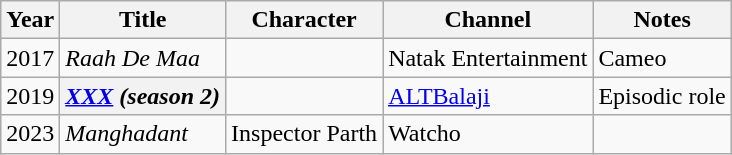<table class="wikitable sortable plainrowheaders">
<tr>
<th scope="col">Year</th>
<th scope="col">Title</th>
<th scope="col">Character</th>
<th scope="col">Channel</th>
<th class="unsortable" scope="col">Notes</th>
</tr>
<tr>
<td>2017</td>
<td><em>Raah De Maa</em></td>
<td></td>
<td>Natak Entertainment</td>
<td>Cameo</td>
</tr>
<tr>
<td>2019</td>
<th scope="row"><em><a href='#'>XXX</a> (season 2)</em></th>
<td></td>
<td><a href='#'>ALTBalaji</a></td>
<td>Episodic role</td>
</tr>
<tr>
<td>2023</td>
<td><em>Manghadant</em></td>
<td>Inspector Parth</td>
<td>Watcho</td>
<td></td>
</tr>
</table>
